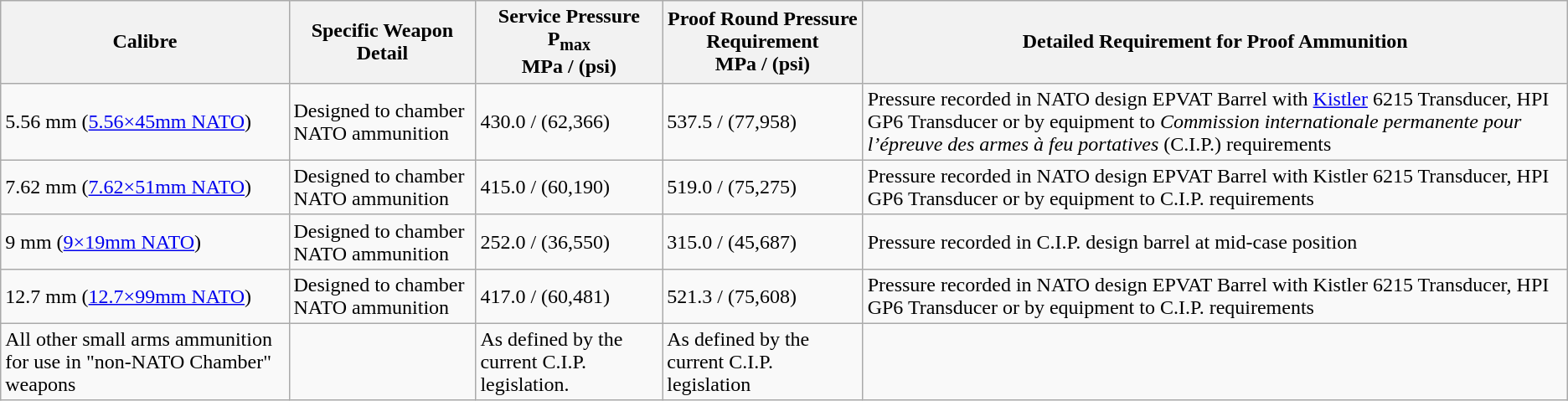<table class="wikitable">
<tr>
<th>Calibre</th>
<th>Specific Weapon Detail</th>
<th>Service Pressure P<sub>max</sub> <br>MPa / (psi)</th>
<th>Proof Round Pressure Requirement <br>MPa / (psi)</th>
<th>Detailed Requirement for Proof Ammunition</th>
</tr>
<tr>
<td>5.56 mm (<a href='#'>5.56×45mm NATO</a>)</td>
<td>Designed to chamber NATO ammunition</td>
<td>430.0 / (62,366)</td>
<td>537.5 / (77,958)</td>
<td>Pressure recorded in NATO design EPVAT Barrel with <a href='#'>Kistler</a> 6215 Transducer, HPI GP6 Transducer or by equipment to <em>Commission internationale permanente pour l’épreuve des armes à feu portatives</em> (C.I.P.) requirements</td>
</tr>
<tr>
<td>7.62 mm (<a href='#'>7.62×51mm NATO</a>)</td>
<td>Designed to chamber NATO ammunition</td>
<td>415.0 / (60,190)</td>
<td>519.0 / (75,275)</td>
<td>Pressure recorded in NATO design EPVAT Barrel with Kistler 6215 Transducer, HPI GP6 Transducer or by equipment to C.I.P. requirements</td>
</tr>
<tr>
<td>9 mm (<a href='#'>9×19mm NATO</a>)</td>
<td>Designed to chamber NATO ammunition</td>
<td>252.0 / (36,550)</td>
<td>315.0 / (45,687)</td>
<td>Pressure recorded in C.I.P. design barrel at mid-case position</td>
</tr>
<tr>
<td>12.7 mm (<a href='#'>12.7×99mm NATO</a>)</td>
<td>Designed to chamber NATO ammunition</td>
<td>417.0 / (60,481)</td>
<td>521.3 / (75,608)</td>
<td>Pressure recorded in NATO design EPVAT Barrel with Kistler 6215 Transducer, HPI GP6 Transducer or by equipment to C.I.P. requirements</td>
</tr>
<tr>
<td>All other small arms ammunition for use in "non-NATO Chamber" weapons</td>
<td></td>
<td>As defined by the current C.I.P. legislation.</td>
<td>As defined by the current C.I.P. legislation</td>
<td></td>
</tr>
</table>
